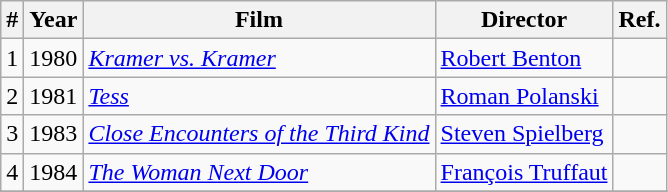<table class="wikitable">
<tr>
<th>#</th>
<th>Year</th>
<th>Film</th>
<th>Director</th>
<th>Ref.</th>
</tr>
<tr>
<td>1</td>
<td>1980</td>
<td><em><a href='#'>Kramer vs. Kramer</a></em></td>
<td><a href='#'>Robert Benton</a></td>
<td></td>
</tr>
<tr>
<td>2</td>
<td>1981</td>
<td><em><a href='#'>Tess</a></em></td>
<td><a href='#'>Roman Polanski</a></td>
<td></td>
</tr>
<tr>
<td>3</td>
<td>1983</td>
<td><em><a href='#'>Close Encounters of the Third Kind</a></em></td>
<td><a href='#'>Steven Spielberg</a></td>
<td></td>
</tr>
<tr>
<td>4</td>
<td>1984</td>
<td><em><a href='#'>The Woman Next Door</a></em></td>
<td><a href='#'>François Truffaut</a></td>
<td></td>
</tr>
<tr>
</tr>
</table>
